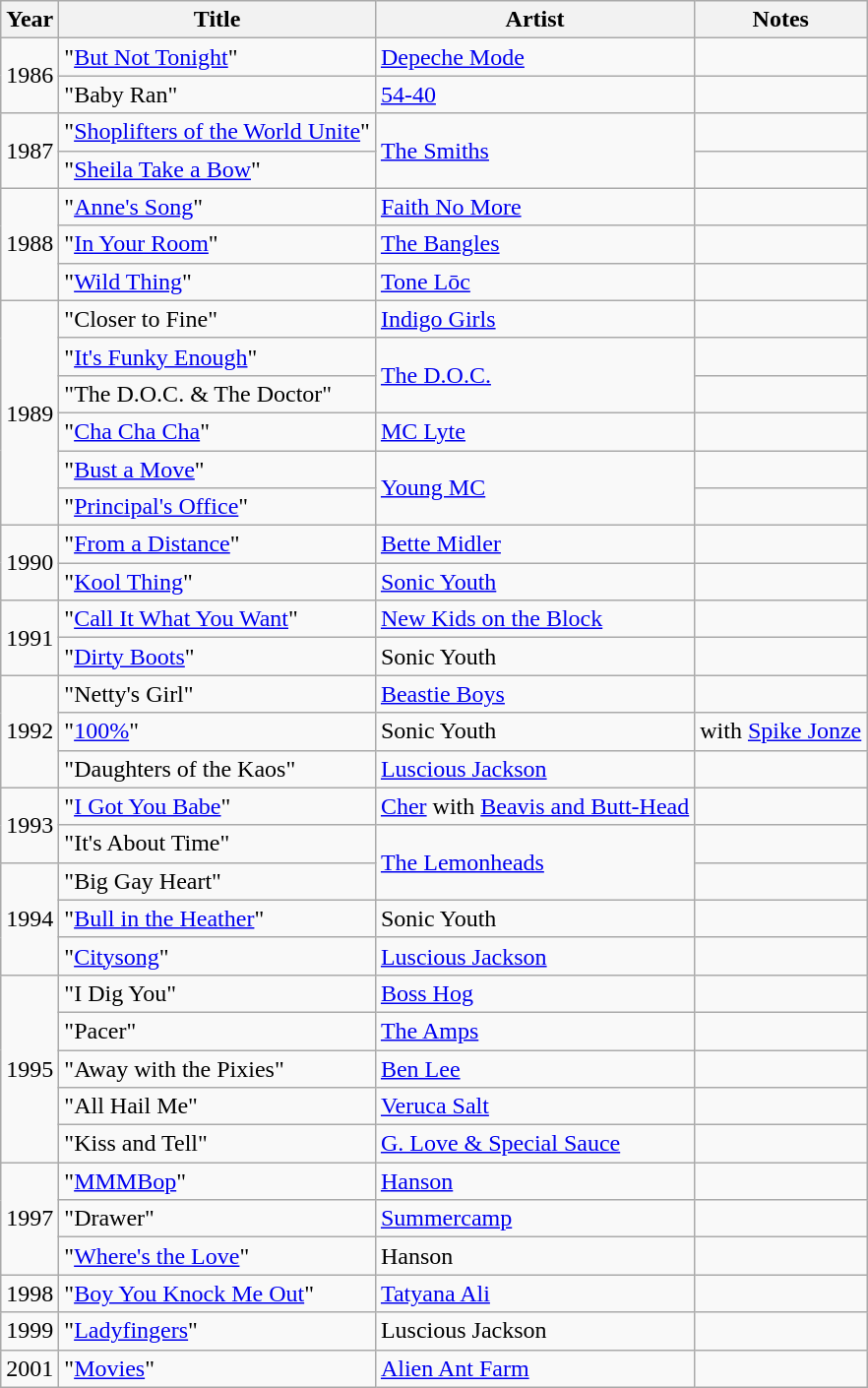<table class="wikitable ">
<tr>
<th>Year</th>
<th>Title</th>
<th>Artist</th>
<th>Notes</th>
</tr>
<tr>
<td rowspan=2>1986</td>
<td>"<a href='#'>But Not Tonight</a>"</td>
<td><a href='#'>Depeche Mode</a></td>
<td></td>
</tr>
<tr>
<td>"Baby Ran"</td>
<td><a href='#'>54-40</a></td>
<td></td>
</tr>
<tr>
<td rowspan=2>1987</td>
<td>"<a href='#'>Shoplifters of the World Unite</a>"</td>
<td rowspan=2><a href='#'>The Smiths</a></td>
<td></td>
</tr>
<tr>
<td>"<a href='#'>Sheila Take a Bow</a>"</td>
<td></td>
</tr>
<tr>
<td rowspan=3>1988</td>
<td>"<a href='#'>Anne's Song</a>"</td>
<td><a href='#'>Faith No More</a></td>
<td></td>
</tr>
<tr>
<td>"<a href='#'>In Your Room</a>"</td>
<td><a href='#'>The Bangles</a></td>
<td></td>
</tr>
<tr>
<td>"<a href='#'>Wild Thing</a>"</td>
<td><a href='#'>Tone Lōc</a></td>
<td></td>
</tr>
<tr>
<td rowspan=6>1989</td>
<td>"Closer to Fine"</td>
<td><a href='#'>Indigo Girls</a></td>
<td></td>
</tr>
<tr>
<td>"<a href='#'>It's Funky Enough</a>"</td>
<td rowspan=2><a href='#'>The D.O.C.</a></td>
<td></td>
</tr>
<tr>
<td>"The D.O.C. & The Doctor"</td>
<td></td>
</tr>
<tr>
<td>"<a href='#'>Cha Cha Cha</a>"</td>
<td><a href='#'>MC Lyte</a></td>
<td></td>
</tr>
<tr>
<td>"<a href='#'>Bust a Move</a>"</td>
<td rowspan=2><a href='#'>Young MC</a></td>
<td></td>
</tr>
<tr>
<td>"<a href='#'>Principal's Office</a>"</td>
<td></td>
</tr>
<tr>
<td rowspan=2>1990</td>
<td>"<a href='#'>From a Distance</a>"</td>
<td><a href='#'>Bette Midler</a></td>
<td></td>
</tr>
<tr>
<td>"<a href='#'>Kool Thing</a>"</td>
<td><a href='#'>Sonic Youth</a></td>
<td></td>
</tr>
<tr>
<td rowspan=2>1991</td>
<td>"<a href='#'>Call It What You Want</a>"</td>
<td><a href='#'>New Kids on the Block</a></td>
<td></td>
</tr>
<tr>
<td>"<a href='#'>Dirty Boots</a>"</td>
<td>Sonic Youth</td>
<td></td>
</tr>
<tr>
<td rowspan=3>1992</td>
<td>"Netty's Girl"</td>
<td><a href='#'>Beastie Boys</a></td>
<td></td>
</tr>
<tr>
<td>"<a href='#'>100%</a>"</td>
<td>Sonic Youth</td>
<td>with <a href='#'>Spike Jonze</a></td>
</tr>
<tr>
<td>"Daughters of the Kaos"</td>
<td><a href='#'>Luscious Jackson</a></td>
<td></td>
</tr>
<tr>
<td rowspan=2>1993</td>
<td>"<a href='#'>I Got You Babe</a>"</td>
<td><a href='#'>Cher</a> with <a href='#'>Beavis and Butt-Head</a></td>
<td></td>
</tr>
<tr>
<td>"It's About Time"</td>
<td rowspan=2><a href='#'>The Lemonheads</a></td>
<td></td>
</tr>
<tr>
<td rowspan=3>1994</td>
<td>"Big Gay Heart"</td>
<td></td>
</tr>
<tr>
<td>"<a href='#'>Bull in the Heather</a>"</td>
<td>Sonic Youth</td>
<td></td>
</tr>
<tr>
<td>"<a href='#'>Citysong</a>"</td>
<td><a href='#'>Luscious Jackson</a></td>
<td></td>
</tr>
<tr>
<td rowspan=5>1995</td>
<td>"I Dig You"</td>
<td><a href='#'>Boss Hog</a></td>
<td></td>
</tr>
<tr>
<td>"Pacer"</td>
<td><a href='#'>The Amps</a></td>
<td></td>
</tr>
<tr>
<td>"Away with the Pixies"</td>
<td><a href='#'>Ben Lee</a></td>
<td></td>
</tr>
<tr>
<td>"All Hail Me"</td>
<td><a href='#'>Veruca Salt</a></td>
<td></td>
</tr>
<tr>
<td>"Kiss and Tell"</td>
<td><a href='#'>G. Love & Special Sauce</a></td>
<td></td>
</tr>
<tr>
<td rowspan=3>1997</td>
<td>"<a href='#'>MMMBop</a>"</td>
<td><a href='#'>Hanson</a></td>
<td></td>
</tr>
<tr>
<td>"Drawer"</td>
<td><a href='#'>Summercamp</a></td>
<td></td>
</tr>
<tr>
<td>"<a href='#'>Where's the Love</a>"</td>
<td>Hanson</td>
<td></td>
</tr>
<tr>
<td>1998</td>
<td>"<a href='#'>Boy You Knock Me Out</a>"</td>
<td><a href='#'>Tatyana Ali</a></td>
<td></td>
</tr>
<tr>
<td>1999</td>
<td>"<a href='#'>Ladyfingers</a>"</td>
<td>Luscious Jackson</td>
<td></td>
</tr>
<tr>
<td>2001</td>
<td>"<a href='#'>Movies</a>"</td>
<td><a href='#'>Alien Ant Farm</a></td>
<td></td>
</tr>
</table>
